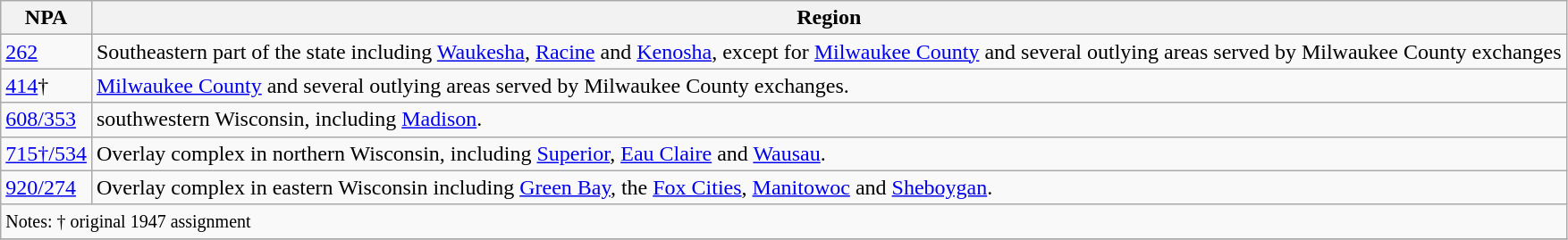<table class=wikitable>
<tr>
<th>NPA</th>
<th>Region</th>
</tr>
<tr>
<td><a href='#'>262</a></td>
<td>Southeastern part of the state including <a href='#'>Waukesha</a>, <a href='#'>Racine</a> and <a href='#'>Kenosha</a>, except for <a href='#'>Milwaukee County</a> and several outlying areas served by Milwaukee County exchanges</td>
</tr>
<tr>
<td><a href='#'>414</a>†</td>
<td><a href='#'>Milwaukee County</a> and several outlying areas served by Milwaukee County exchanges.</td>
</tr>
<tr>
<td><a href='#'>608/353</a></td>
<td>southwestern Wisconsin, including <a href='#'>Madison</a>.</td>
</tr>
<tr>
<td><a href='#'>715†/534</a></td>
<td>Overlay complex in northern Wisconsin, including <a href='#'>Superior</a>, <a href='#'>Eau Claire</a> and <a href='#'>Wausau</a>.</td>
</tr>
<tr>
<td><a href='#'>920/274</a></td>
<td>Overlay complex in eastern Wisconsin including <a href='#'>Green Bay</a>, the <a href='#'>Fox Cities</a>, <a href='#'>Manitowoc</a> and <a href='#'>Sheboygan</a>.</td>
</tr>
<tr>
<td colspan=2><small>Notes: † original 1947 assignment</small></td>
</tr>
<tr>
</tr>
</table>
